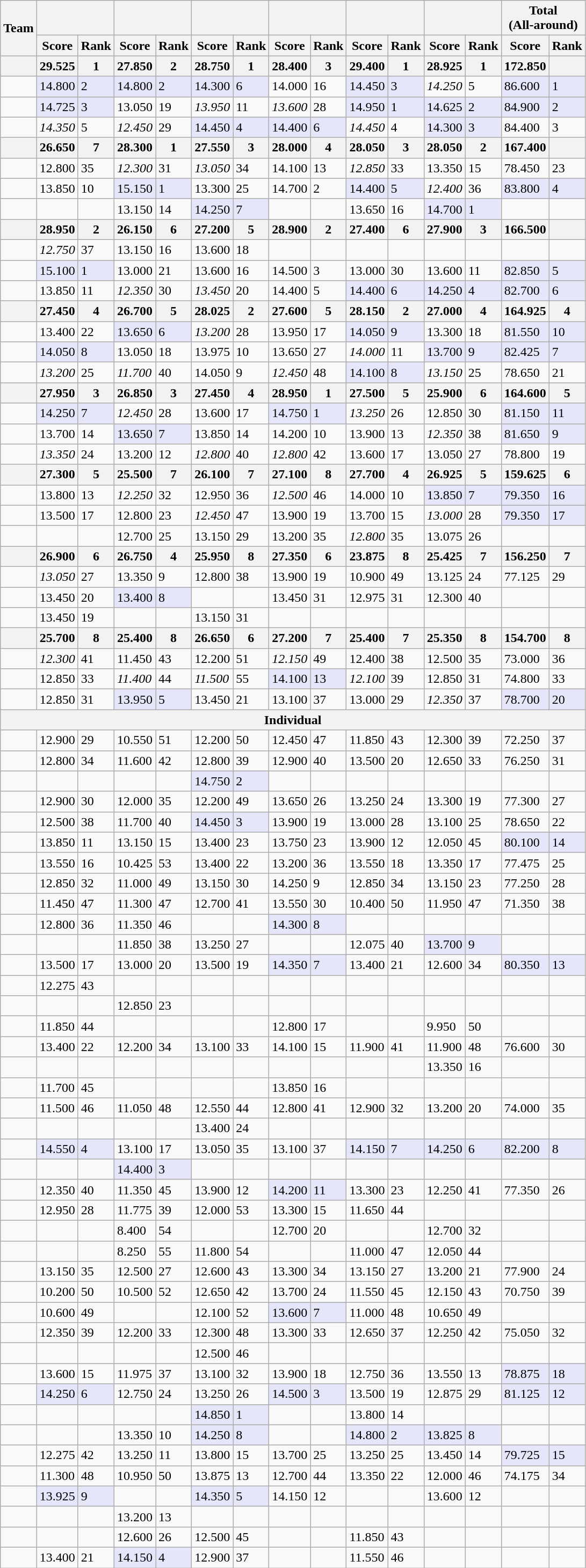<table class="wikitable">
<tr>
<th rowspan="2">Team</th>
<th colspan="2"></th>
<th colspan="2"></th>
<th colspan="2"></th>
<th colspan="2"></th>
<th colspan="2"></th>
<th colspan="2"></th>
<th colspan="2">Total<br>(All-around)</th>
</tr>
<tr>
<th>Score</th>
<th>Rank</th>
<th>Score</th>
<th>Rank</th>
<th>Score</th>
<th>Rank</th>
<th>Score</th>
<th>Rank</th>
<th>Score</th>
<th>Rank</th>
<th>Score</th>
<th>Rank</th>
<th>Score</th>
<th>Rank</th>
</tr>
<tr>
<th></th>
<th>29.525</th>
<th>1</th>
<th>27.850</th>
<th>2</th>
<th>28.750</th>
<th>1</th>
<th>28.400</th>
<th>3</th>
<th>29.400</th>
<th>1</th>
<th>28.925</th>
<th>1</th>
<th>172.850</th>
<th></th>
</tr>
<tr>
<td></td>
<td bgcolor="lavender">14.800</td>
<td bgcolor="lavender">2</td>
<td bgcolor="lavender">14.800</td>
<td bgcolor="lavender">2</td>
<td bgcolor="lavender">14.300</td>
<td bgcolor="lavender">6</td>
<td>14.000</td>
<td>16</td>
<td bgcolor="lavender">14.450</td>
<td bgcolor="lavender">3</td>
<td><em>14.250</em></td>
<td>5</td>
<td bgcolor="lavender">86.600</td>
<td bgcolor="lavender">1</td>
</tr>
<tr>
<td></td>
<td bgcolor="lavender">14.725</td>
<td bgcolor="lavender">3</td>
<td>13.050</td>
<td>19</td>
<td><em>13.950</em></td>
<td>11</td>
<td><em>13.600</em></td>
<td>28</td>
<td bgcolor="lavender">14.950</td>
<td bgcolor="lavender">1</td>
<td bgcolor="lavender">14.625</td>
<td bgcolor="lavender">2</td>
<td bgcolor="lavender">84.900</td>
<td bgcolor="lavender">2</td>
</tr>
<tr>
<td></td>
<td><em>14.350</em></td>
<td>5</td>
<td><em>12.450</em></td>
<td>29</td>
<td bgcolor="lavender">14.450</td>
<td bgcolor="lavender">4</td>
<td bgcolor="lavender">14.400</td>
<td bgcolor="lavender">6</td>
<td><em>14.450</em></td>
<td>4</td>
<td bgcolor="lavender">14.300</td>
<td bgcolor="lavender">3</td>
<td>84.400</td>
<td>3</td>
</tr>
<tr>
<th></th>
<th>26.650</th>
<th>7</th>
<th>28.300</th>
<th>1</th>
<th>27.550</th>
<th>3</th>
<th>28.000</th>
<th>4</th>
<th>28.050</th>
<th>3</th>
<th>28.050</th>
<th>2</th>
<th>167.400</th>
<th></th>
</tr>
<tr>
<td></td>
<td>12.800</td>
<td>35</td>
<td><em>12.300</em></td>
<td>31</td>
<td><em>13.050</em></td>
<td>34</td>
<td>14.100</td>
<td>13</td>
<td><em>12.850</em></td>
<td>33</td>
<td>13.350</td>
<td>15</td>
<td>78.450</td>
<td>23</td>
</tr>
<tr>
<td></td>
<td>13.850</td>
<td>10</td>
<td bgcolor="lavender">15.150</td>
<td bgcolor="lavender">1</td>
<td>13.300</td>
<td>25</td>
<td>14.700</td>
<td>2</td>
<td bgcolor="lavender">14.400</td>
<td bgcolor="lavender">5</td>
<td><em>12.400</em></td>
<td>36</td>
<td bgcolor="lavender">83.800</td>
<td bgcolor="lavender">4</td>
</tr>
<tr>
<td></td>
<td></td>
<td></td>
<td>13.150</td>
<td>14</td>
<td bgcolor="lavender">14.250</td>
<td bgcolor="lavender">7</td>
<td></td>
<td></td>
<td>13.650</td>
<td>16</td>
<td bgcolor="lavender">14.700</td>
<td bgcolor="lavender">1</td>
<td></td>
<td></td>
</tr>
<tr>
<th></th>
<th>28.950</th>
<th>2</th>
<th>26.150</th>
<th>6</th>
<th>27.200</th>
<th>5</th>
<th>28.900</th>
<th>2</th>
<th>27.400</th>
<th>6</th>
<th>27.900</th>
<th>3</th>
<th>166.500</th>
<th></th>
</tr>
<tr>
<td></td>
<td><em>12.750</em></td>
<td>37</td>
<td>13.150</td>
<td>16</td>
<td>13.600</td>
<td>18</td>
<td></td>
<td></td>
<td></td>
<td></td>
<td></td>
<td></td>
<td></td>
<td></td>
</tr>
<tr>
<td></td>
<td bgcolor="lavender">15.100</td>
<td bgcolor="lavender">1</td>
<td>13.000</td>
<td>21</td>
<td>13.600</td>
<td>16</td>
<td>14.500</td>
<td>3</td>
<td>13.000</td>
<td>30</td>
<td>13.600</td>
<td>11</td>
<td bgcolor="lavender">82.850</td>
<td bgcolor="lavender">5</td>
</tr>
<tr>
<td></td>
<td>13.850</td>
<td>11</td>
<td><em>12.350</em></td>
<td>30</td>
<td><em>13.450</em></td>
<td>20</td>
<td>14.400</td>
<td>5</td>
<td bgcolor="lavender">14.400</td>
<td bgcolor="lavender">6</td>
<td bgcolor="lavender">14.250</td>
<td bgcolor="lavender">4</td>
<td bgcolor="lavender">82.700</td>
<td bgcolor="lavender">6</td>
</tr>
<tr>
<th></th>
<th>27.450</th>
<th>4</th>
<th>26.700</th>
<th>5</th>
<th>28.025</th>
<th>2</th>
<th>27.600</th>
<th>5</th>
<th>28.150</th>
<th>2</th>
<th>27.000</th>
<th>4</th>
<th>164.925</th>
<th>4</th>
</tr>
<tr>
<td></td>
<td>13.400</td>
<td>22</td>
<td bgcolor="lavender">13.650</td>
<td bgcolor="lavender">6</td>
<td><em>13.200</em></td>
<td>28</td>
<td>13.950</td>
<td>17</td>
<td bgcolor="lavender">14.050</td>
<td bgcolor="lavender">9</td>
<td>13.300</td>
<td>18</td>
<td bgcolor="lavender">81.550</td>
<td bgcolor="lavender">10</td>
</tr>
<tr>
<td></td>
<td bgcolor="lavender">14.050</td>
<td bgcolor="lavender">8</td>
<td>13.050</td>
<td>18</td>
<td>13.975</td>
<td>10</td>
<td>13.650</td>
<td>27</td>
<td><em>14.000</em></td>
<td>11</td>
<td bgcolor="lavender">13.700</td>
<td bgcolor="lavender">9</td>
<td bgcolor="lavender">82.425</td>
<td bgcolor="lavender">7</td>
</tr>
<tr>
<td></td>
<td><em>13.200</em></td>
<td>25</td>
<td><em>11.700</em></td>
<td>40</td>
<td>14.050</td>
<td>9</td>
<td><em>12.450</em></td>
<td>48</td>
<td bgcolor="lavender">14.100</td>
<td bgcolor="lavender">8</td>
<td><em>13.150</em></td>
<td>25</td>
<td>78.650</td>
<td>21</td>
</tr>
<tr>
<th></th>
<th>27.950</th>
<th>3</th>
<th>26.850</th>
<th>3</th>
<th>27.450</th>
<th>4</th>
<th>28.950</th>
<th>1</th>
<th>27.500</th>
<th>5</th>
<th>25.900</th>
<th>6</th>
<th>164.600</th>
<th>5</th>
</tr>
<tr>
<td></td>
<td bgcolor="lavender">14.250</td>
<td bgcolor="lavender">7</td>
<td><em>12.450</em></td>
<td>28</td>
<td>13.600</td>
<td>17</td>
<td bgcolor="lavender">14.750</td>
<td bgcolor="lavender">1</td>
<td><em>13.250</em></td>
<td>26</td>
<td>12.850</td>
<td>30</td>
<td bgcolor="lavender">81.150</td>
<td bgcolor="lavender">11</td>
</tr>
<tr>
<td></td>
<td>13.700</td>
<td>14</td>
<td bgcolor="lavender">13.650</td>
<td bgcolor="lavender">7</td>
<td>13.850</td>
<td>14</td>
<td>14.200</td>
<td>10</td>
<td>13.900</td>
<td>13</td>
<td><em>12.350</em></td>
<td>38</td>
<td bgcolor="lavender">81.650</td>
<td bgcolor="lavender">9</td>
</tr>
<tr>
<td></td>
<td><em>13.350</em></td>
<td>24</td>
<td>13.200</td>
<td>12</td>
<td><em>12.800</em></td>
<td>40</td>
<td><em>12.800</em></td>
<td>42</td>
<td>13.600</td>
<td>17</td>
<td>13.050</td>
<td>27</td>
<td>78.800</td>
<td>19</td>
</tr>
<tr>
<th></th>
<th>27.300</th>
<th>5</th>
<th>25.500</th>
<th>7</th>
<th>26.100</th>
<th>7</th>
<th>27.100</th>
<th>8</th>
<th>27.700</th>
<th>4</th>
<th>26.925</th>
<th>5</th>
<th>159.625</th>
<th>6</th>
</tr>
<tr>
<td></td>
<td>13.800</td>
<td>13</td>
<td><em>12.250</em></td>
<td>32</td>
<td>12.950</td>
<td>36</td>
<td><em>12.500</em></td>
<td>46</td>
<td>14.000</td>
<td>10</td>
<td bgcolor="lavender">13.850</td>
<td bgcolor="lavender">7</td>
<td bgcolor="lavender">79.350</td>
<td bgcolor="lavender">16</td>
</tr>
<tr>
<td></td>
<td>13.500</td>
<td>17</td>
<td>12.800</td>
<td>23</td>
<td><em>12.450</em></td>
<td>47</td>
<td>13.900</td>
<td>19</td>
<td>13.700</td>
<td>15</td>
<td><em>13.000</em></td>
<td>28</td>
<td bgcolor="lavender">79.350</td>
<td bgcolor="lavender">17</td>
</tr>
<tr>
<td></td>
<td></td>
<td></td>
<td>12.700</td>
<td>25</td>
<td>13.150</td>
<td>29</td>
<td>13.200</td>
<td>35</td>
<td><em>12.800</em></td>
<td>35</td>
<td>13.075</td>
<td>26</td>
<td></td>
<td></td>
</tr>
<tr>
<th></th>
<th>26.900</th>
<th>6</th>
<th>26.750</th>
<th>4</th>
<th>25.950</th>
<th>8</th>
<th>27.350</th>
<th>6</th>
<th>23.875</th>
<th>8</th>
<th>25.425</th>
<th>7</th>
<th>156.250</th>
<th>7</th>
</tr>
<tr>
<td></td>
<td><em>13.050</em></td>
<td>27</td>
<td>13.350</td>
<td>9</td>
<td>12.800</td>
<td>38</td>
<td>13.900</td>
<td>19</td>
<td>10.900</td>
<td>49</td>
<td>13.125</td>
<td>24</td>
<td>77.125</td>
<td>29</td>
</tr>
<tr>
<td></td>
<td>13.450</td>
<td>20</td>
<td bgcolor="lavender">13.400</td>
<td bgcolor="lavender">8</td>
<td></td>
<td></td>
<td>13.450</td>
<td>31</td>
<td>12.975</td>
<td>31</td>
<td>12.300</td>
<td>40</td>
<td></td>
<td></td>
</tr>
<tr>
<td></td>
<td>13.450</td>
<td>19</td>
<td></td>
<td></td>
<td>13.150</td>
<td>31</td>
<td></td>
<td></td>
<td></td>
<td></td>
<td></td>
<td></td>
<td></td>
<td></td>
</tr>
<tr>
<th></th>
<th>25.700</th>
<th>8</th>
<th>25.400</th>
<th>8</th>
<th>26.650</th>
<th>6</th>
<th>27.200</th>
<th>7</th>
<th>25.400</th>
<th>7</th>
<th>25.350</th>
<th>8</th>
<th>154.700</th>
<th>8</th>
</tr>
<tr>
<td></td>
<td><em>12.300</em></td>
<td>41</td>
<td>11.450</td>
<td>43</td>
<td>12.200</td>
<td>51</td>
<td><em>12.150</em></td>
<td>49</td>
<td>12.400</td>
<td>38</td>
<td>12.500</td>
<td>35</td>
<td>73.000</td>
<td>36</td>
</tr>
<tr>
<td></td>
<td>12.850</td>
<td>33</td>
<td><em>11.400</em></td>
<td>44</td>
<td><em>11.500</em></td>
<td>55</td>
<td bgcolor="lavender">14.100</td>
<td bgcolor="lavender">13</td>
<td><em>12.100</em></td>
<td>39</td>
<td>12.850</td>
<td>31</td>
<td>74.800</td>
<td>33</td>
</tr>
<tr>
<td></td>
<td>12.850</td>
<td>31</td>
<td bgcolor="lavender">13.950</td>
<td bgcolor="lavender">5</td>
<td>13.450</td>
<td>21</td>
<td>13.100</td>
<td>37</td>
<td>13.000</td>
<td>29</td>
<td><em>12.350</em></td>
<td>37</td>
<td bgcolor="lavender">78.700</td>
<td bgcolor="lavender">20</td>
</tr>
<tr>
<th colspan="15">Individual</th>
</tr>
<tr>
<td></td>
<td>12.900</td>
<td>29</td>
<td>10.550</td>
<td>51</td>
<td>12.200</td>
<td>50</td>
<td>12.450</td>
<td>47</td>
<td>11.850</td>
<td>43</td>
<td>12.300</td>
<td>39</td>
<td>72.250</td>
<td>37</td>
</tr>
<tr>
<td></td>
<td>12.800</td>
<td>34</td>
<td>11.600</td>
<td>42</td>
<td>12.800</td>
<td>39</td>
<td>12.900</td>
<td>40</td>
<td>13.500</td>
<td>20</td>
<td>12.650</td>
<td>33</td>
<td>76.250</td>
<td>31</td>
</tr>
<tr>
<td></td>
<td></td>
<td></td>
<td></td>
<td></td>
<td bgcolor="lavender">14.750</td>
<td bgcolor="lavender">2</td>
<td></td>
<td></td>
<td></td>
<td></td>
<td></td>
<td></td>
<td></td>
<td></td>
</tr>
<tr>
<td></td>
<td>12.900</td>
<td>30</td>
<td>12.000</td>
<td>35</td>
<td>12.200</td>
<td>49</td>
<td>13.650</td>
<td>26</td>
<td>13.250</td>
<td>24</td>
<td>13.300</td>
<td>19</td>
<td>77.300</td>
<td>27</td>
</tr>
<tr>
<td></td>
<td>12.500</td>
<td>38</td>
<td>11.700</td>
<td>40</td>
<td bgcolor="lavender">14.450</td>
<td bgcolor="lavender">3</td>
<td>13.900</td>
<td>19</td>
<td>13.000</td>
<td>28</td>
<td>13.100</td>
<td>25</td>
<td>78.650</td>
<td>22</td>
</tr>
<tr>
<td></td>
<td>13.850</td>
<td>11</td>
<td>13.150</td>
<td>15</td>
<td>13.400</td>
<td>23</td>
<td>13.750</td>
<td>23</td>
<td>13.900</td>
<td>12</td>
<td>12.050</td>
<td>45</td>
<td bgcolor="lavender">80.100</td>
<td bgcolor="lavender">14</td>
</tr>
<tr>
<td></td>
<td>13.550</td>
<td>16</td>
<td>10.425</td>
<td>53</td>
<td>13.400</td>
<td>22</td>
<td>13.200</td>
<td>36</td>
<td>13.550</td>
<td>18</td>
<td>13.350</td>
<td>17</td>
<td>77.475</td>
<td>25</td>
</tr>
<tr>
<td></td>
<td>12.850</td>
<td>32</td>
<td>11.000</td>
<td>49</td>
<td>13.150</td>
<td>30</td>
<td>14.250</td>
<td>9</td>
<td>12.850</td>
<td>34</td>
<td>13.150</td>
<td>23</td>
<td>77.250</td>
<td>28</td>
</tr>
<tr>
<td></td>
<td>11.450</td>
<td>47</td>
<td>11.300</td>
<td>47</td>
<td>12.700</td>
<td>41</td>
<td>13.550</td>
<td>30</td>
<td>10.400</td>
<td>50</td>
<td>11.950</td>
<td>47</td>
<td>71.350</td>
<td>38</td>
</tr>
<tr>
<td></td>
<td>12.800</td>
<td>36</td>
<td>11.350</td>
<td>46</td>
<td></td>
<td></td>
<td bgcolor="lavender">14.300</td>
<td bgcolor="lavender">8</td>
<td></td>
<td></td>
<td></td>
<td></td>
<td></td>
<td></td>
</tr>
<tr>
<td></td>
<td></td>
<td></td>
<td>11.850</td>
<td>38</td>
<td>13.250</td>
<td>27</td>
<td></td>
<td></td>
<td>12.075</td>
<td>40</td>
<td bgcolor="lavender">13.700</td>
<td bgcolor="lavender">9</td>
<td></td>
<td></td>
</tr>
<tr>
<td></td>
<td>13.500</td>
<td>17</td>
<td>13.000</td>
<td>20</td>
<td>13.500</td>
<td>19</td>
<td bgcolor="lavender">14.350</td>
<td bgcolor="lavender">7</td>
<td>13.400</td>
<td>21</td>
<td>12.600</td>
<td>34</td>
<td bgcolor="lavender">80.350</td>
<td bgcolor="lavender">13</td>
</tr>
<tr>
<td></td>
<td>12.275</td>
<td>43</td>
<td></td>
<td></td>
<td></td>
<td></td>
<td></td>
<td></td>
<td></td>
<td></td>
<td></td>
<td></td>
<td></td>
<td></td>
</tr>
<tr>
<td></td>
<td></td>
<td></td>
<td>12.850</td>
<td>23</td>
<td></td>
<td></td>
<td></td>
<td></td>
<td></td>
<td></td>
<td></td>
<td></td>
<td></td>
<td></td>
</tr>
<tr>
<td></td>
<td>11.850</td>
<td>44</td>
<td></td>
<td></td>
<td></td>
<td></td>
<td>12.800</td>
<td>17</td>
<td></td>
<td></td>
<td>9.950</td>
<td>50</td>
<td></td>
<td></td>
</tr>
<tr>
<td></td>
<td>13.400</td>
<td>22</td>
<td>12.200</td>
<td>34</td>
<td>13.100</td>
<td>33</td>
<td>14.100</td>
<td>15</td>
<td>11.900</td>
<td>41</td>
<td>11.900</td>
<td>48</td>
<td>76.600</td>
<td>30</td>
</tr>
<tr>
<td></td>
<td></td>
<td></td>
<td></td>
<td></td>
<td></td>
<td></td>
<td></td>
<td></td>
<td></td>
<td></td>
<td>13.350</td>
<td>16</td>
<td></td>
<td></td>
</tr>
<tr>
<td></td>
<td>11.700</td>
<td>45</td>
<td></td>
<td></td>
<td></td>
<td></td>
<td>13.850</td>
<td>16</td>
<td></td>
<td></td>
<td></td>
<td></td>
<td></td>
<td></td>
</tr>
<tr>
<td></td>
<td>11.500</td>
<td>46</td>
<td>11.050</td>
<td>48</td>
<td>12.550</td>
<td>44</td>
<td>12.800</td>
<td>41</td>
<td>12.900</td>
<td>32</td>
<td>13.200</td>
<td>20</td>
<td>74.000</td>
<td>35</td>
</tr>
<tr>
<td></td>
<td></td>
<td></td>
<td></td>
<td></td>
<td>13.400</td>
<td>24</td>
<td></td>
<td></td>
<td></td>
<td></td>
<td></td>
<td></td>
<td></td>
<td></td>
</tr>
<tr>
<td></td>
<td bgcolor="lavender">14.550</td>
<td bgcolor="lavender">4</td>
<td>13.100</td>
<td>17</td>
<td>13.050</td>
<td>35</td>
<td>13.100</td>
<td>37</td>
<td bgcolor="lavender">14.150</td>
<td bgcolor="lavender">7</td>
<td bgcolor="lavender">14.250</td>
<td bgcolor="lavender">6</td>
<td bgcolor="lavender">82.200</td>
<td bgcolor="lavender">8</td>
</tr>
<tr>
<td></td>
<td></td>
<td></td>
<td bgcolor="lavender">14.400</td>
<td bgcolor="lavender">3</td>
<td></td>
<td></td>
<td></td>
<td></td>
<td></td>
<td></td>
<td></td>
<td></td>
<td></td>
<td></td>
</tr>
<tr>
<td></td>
<td>12.350</td>
<td>40</td>
<td>11.350</td>
<td>45</td>
<td>13.900</td>
<td>12</td>
<td bgcolor="lavender">14.200</td>
<td bgcolor="lavender">11</td>
<td>13.300</td>
<td>23</td>
<td>12.250</td>
<td>41</td>
<td>77.350</td>
<td>26</td>
</tr>
<tr>
<td></td>
<td>12.950</td>
<td>28</td>
<td>11.775</td>
<td>39</td>
<td>12.000</td>
<td>53</td>
<td>13.300</td>
<td>15</td>
<td>11.650</td>
<td>44</td>
<td></td>
<td></td>
<td></td>
<td></td>
</tr>
<tr>
<td></td>
<td></td>
<td></td>
<td>8.400</td>
<td>54</td>
<td></td>
<td></td>
<td>12.700</td>
<td>20</td>
<td></td>
<td></td>
<td>12.700</td>
<td>32</td>
<td></td>
<td></td>
</tr>
<tr>
<td></td>
<td></td>
<td></td>
<td>8.250</td>
<td>55</td>
<td>11.800</td>
<td>54</td>
<td></td>
<td></td>
<td>11.000</td>
<td>47</td>
<td>12.050</td>
<td>44</td>
<td></td>
<td></td>
</tr>
<tr>
<td></td>
<td>13.150</td>
<td>35</td>
<td>12.500</td>
<td>27</td>
<td>12.600</td>
<td>43</td>
<td>13.300</td>
<td>34</td>
<td>13.150</td>
<td>27</td>
<td>13.200</td>
<td>21</td>
<td>77.900</td>
<td>24</td>
</tr>
<tr>
<td></td>
<td>10.200</td>
<td>50</td>
<td>10.500</td>
<td>52</td>
<td>12.650</td>
<td>42</td>
<td>13.700</td>
<td>24</td>
<td>11.550</td>
<td>45</td>
<td>12.150</td>
<td>43</td>
<td>70.750</td>
<td>39</td>
</tr>
<tr>
<td></td>
<td>10.600</td>
<td>49</td>
<td></td>
<td></td>
<td>12.100</td>
<td>52</td>
<td bgcolor="lavender">13.600</td>
<td bgcolor="lavender">7</td>
<td>11.000</td>
<td>48</td>
<td>10.650</td>
<td>49</td>
<td></td>
<td></td>
</tr>
<tr>
<td></td>
<td>12.350</td>
<td>39</td>
<td>12.200</td>
<td>33</td>
<td>12.300</td>
<td>48</td>
<td>13.300</td>
<td>33</td>
<td>12.650</td>
<td>37</td>
<td>12.250</td>
<td>42</td>
<td>75.050</td>
<td>32</td>
</tr>
<tr>
<td></td>
<td></td>
<td></td>
<td></td>
<td></td>
<td>12.500</td>
<td>46</td>
<td></td>
<td></td>
<td></td>
<td></td>
<td></td>
<td></td>
<td></td>
<td></td>
</tr>
<tr>
<td></td>
<td>13.600</td>
<td>15</td>
<td>11.975</td>
<td>37</td>
<td>13.100</td>
<td>32</td>
<td>13.900</td>
<td>18</td>
<td>12.750</td>
<td>36</td>
<td>13.550</td>
<td>13</td>
<td bgcolor="lavender">78.875</td>
<td bgcolor="lavender">18</td>
</tr>
<tr>
<td></td>
<td bgcolor="lavender">14.250</td>
<td bgcolor="lavender">6</td>
<td>12.750</td>
<td>24</td>
<td>13.250</td>
<td>26</td>
<td bgcolor="lavender">14.500</td>
<td bgcolor="lavender">3</td>
<td>13.500</td>
<td>19</td>
<td>12.875</td>
<td>29</td>
<td bgcolor="lavender">81.125</td>
<td bgcolor="lavender">12</td>
</tr>
<tr>
<td></td>
<td></td>
<td></td>
<td></td>
<td></td>
<td bgcolor="lavender">14.850</td>
<td bgcolor="lavender">1</td>
<td></td>
<td></td>
<td>13.800</td>
<td>14</td>
<td></td>
<td></td>
<td></td>
<td></td>
</tr>
<tr>
<td></td>
<td></td>
<td></td>
<td>13.350</td>
<td>10</td>
<td bgcolor="lavender">14.250</td>
<td bgcolor="lavender">8</td>
<td></td>
<td></td>
<td bgcolor="lavender">14.800</td>
<td bgcolor="lavender">2</td>
<td bgcolor="lavender">13.825</td>
<td bgcolor="lavender">8</td>
<td></td>
<td></td>
</tr>
<tr>
<td></td>
<td>12.275</td>
<td>42</td>
<td>13.250</td>
<td>11</td>
<td>13.800</td>
<td>15</td>
<td>13.700</td>
<td>25</td>
<td>13.250</td>
<td>25</td>
<td>13.450</td>
<td>14</td>
<td bgcolor="lavender">79.725</td>
<td bgcolor="lavender">15</td>
</tr>
<tr>
<td></td>
<td>11.300</td>
<td>48</td>
<td>10.950</td>
<td>50</td>
<td>13.875</td>
<td>13</td>
<td>12.700</td>
<td>44</td>
<td>13.350</td>
<td>22</td>
<td>12.000</td>
<td>46</td>
<td>74.175</td>
<td>34</td>
</tr>
<tr>
<td></td>
<td bgcolor="lavender">13.925</td>
<td bgcolor="lavender">9</td>
<td></td>
<td></td>
<td bgcolor="lavender">14.350</td>
<td bgcolor="lavender">5</td>
<td>14.150</td>
<td>12</td>
<td></td>
<td></td>
<td>13.600</td>
<td>12</td>
<td></td>
<td></td>
</tr>
<tr>
<td></td>
<td></td>
<td></td>
<td>13.200</td>
<td>13</td>
<td></td>
<td></td>
<td></td>
<td></td>
<td></td>
<td></td>
<td></td>
<td></td>
<td></td>
<td></td>
</tr>
<tr>
<td></td>
<td></td>
<td></td>
<td>12.600</td>
<td>26</td>
<td>12.500</td>
<td>45</td>
<td></td>
<td></td>
<td>11.850</td>
<td>43</td>
<td></td>
<td></td>
<td></td>
<td></td>
</tr>
<tr>
<td></td>
<td>13.400</td>
<td>21</td>
<td bgcolor="lavender">14.150</td>
<td bgcolor="lavender">4</td>
<td>12.900</td>
<td>37</td>
<td></td>
<td></td>
<td>11.550</td>
<td>46</td>
<td></td>
<td></td>
<td></td>
<td></td>
</tr>
</table>
